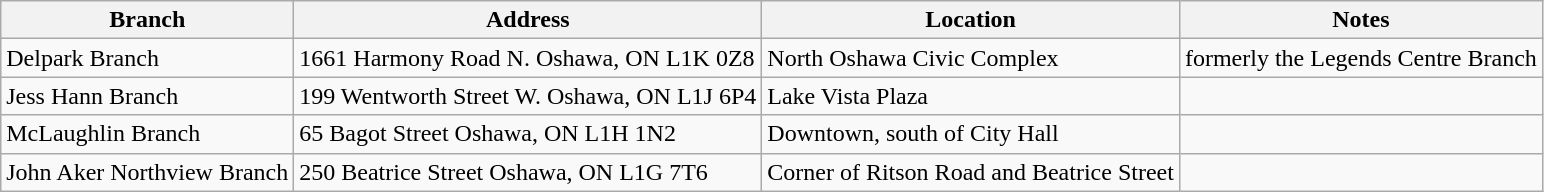<table class="wikitable">
<tr>
<th>Branch</th>
<th>Address</th>
<th>Location</th>
<th>Notes</th>
</tr>
<tr>
<td>Delpark Branch</td>
<td>1661 Harmony Road N. Oshawa, ON L1K 0Z8</td>
<td>North Oshawa Civic Complex</td>
<td>formerly the Legends Centre Branch</td>
</tr>
<tr>
<td>Jess Hann Branch</td>
<td>199 Wentworth Street W. Oshawa, ON L1J 6P4</td>
<td>Lake Vista Plaza</td>
<td></td>
</tr>
<tr>
<td>McLaughlin Branch</td>
<td>65 Bagot Street Oshawa, ON L1H 1N2</td>
<td>Downtown, south of City Hall</td>
<td></td>
</tr>
<tr>
<td>John Aker Northview Branch</td>
<td>250 Beatrice Street Oshawa, ON L1G 7T6</td>
<td>Corner of Ritson Road and Beatrice Street</td>
<td></td>
</tr>
</table>
